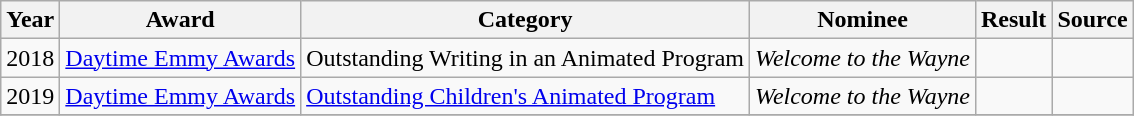<table class="wikitable">
<tr>
<th>Year</th>
<th>Award</th>
<th>Category</th>
<th>Nominee</th>
<th>Result</th>
<th>Source</th>
</tr>
<tr>
<td>2018</td>
<td><a href='#'>Daytime Emmy Awards</a></td>
<td>Outstanding Writing in an Animated Program</td>
<td><em>Welcome to the Wayne</em></td>
<td></td>
<td></td>
</tr>
<tr>
<td>2019</td>
<td><a href='#'>Daytime Emmy Awards</a></td>
<td><a href='#'>Outstanding Children's Animated Program</a></td>
<td><em>Welcome to the Wayne</em></td>
<td></td>
<td></td>
</tr>
<tr>
</tr>
</table>
